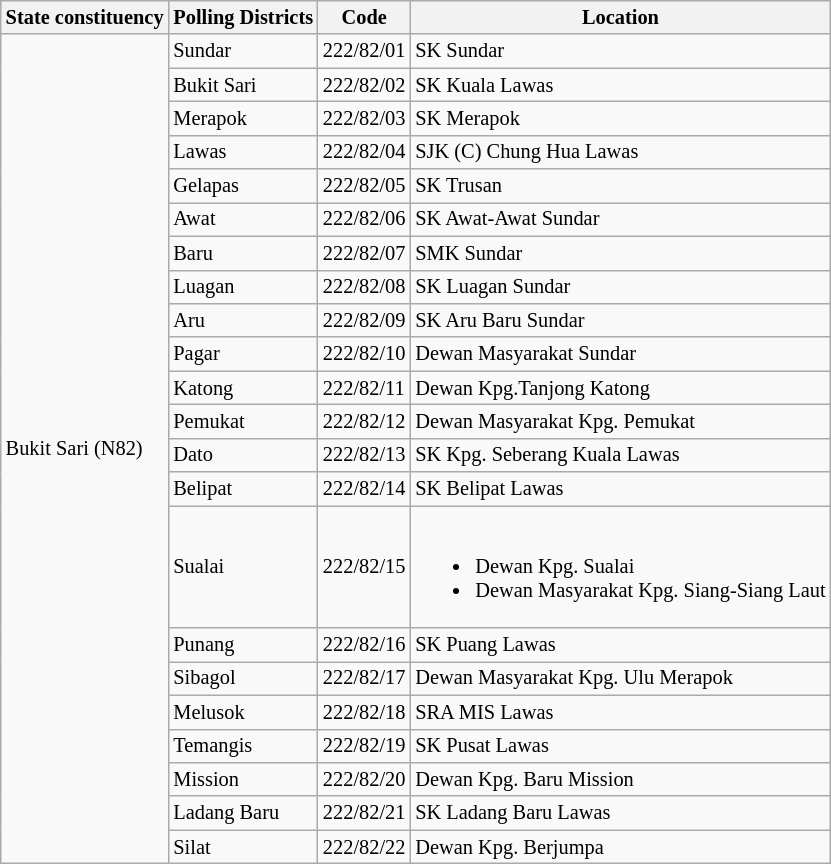<table class="wikitable sortable mw-collapsible" style="white-space:nowrap;font-size:85%">
<tr>
<th>State constituency</th>
<th>Polling Districts</th>
<th>Code</th>
<th>Location</th>
</tr>
<tr>
<td rowspan="22">Bukit Sari (N82)</td>
<td>Sundar</td>
<td>222/82/01</td>
<td>SK Sundar</td>
</tr>
<tr>
<td>Bukit Sari</td>
<td>222/82/02</td>
<td>SK Kuala Lawas</td>
</tr>
<tr>
<td>Merapok</td>
<td>222/82/03</td>
<td>SK Merapok</td>
</tr>
<tr>
<td>Lawas</td>
<td>222/82/04</td>
<td>SJK (C) Chung Hua Lawas</td>
</tr>
<tr>
<td>Gelapas</td>
<td>222/82/05</td>
<td>SK Trusan</td>
</tr>
<tr>
<td>Awat</td>
<td>222/82/06</td>
<td>SK Awat-Awat Sundar</td>
</tr>
<tr>
<td>Baru</td>
<td>222/82/07</td>
<td>SMK Sundar</td>
</tr>
<tr>
<td>Luagan</td>
<td>222/82/08</td>
<td>SK Luagan Sundar</td>
</tr>
<tr>
<td>Aru</td>
<td>222/82/09</td>
<td>SK Aru Baru Sundar</td>
</tr>
<tr>
<td>Pagar</td>
<td>222/82/10</td>
<td>Dewan Masyarakat Sundar</td>
</tr>
<tr>
<td>Katong</td>
<td>222/82/11</td>
<td>Dewan Kpg.Tanjong Katong</td>
</tr>
<tr>
<td>Pemukat</td>
<td>222/82/12</td>
<td>Dewan Masyarakat Kpg. Pemukat</td>
</tr>
<tr>
<td>Dato</td>
<td>222/82/13</td>
<td>SK Kpg. Seberang Kuala Lawas</td>
</tr>
<tr>
<td>Belipat</td>
<td>222/82/14</td>
<td>SK Belipat Lawas</td>
</tr>
<tr>
<td>Sualai</td>
<td>222/82/15</td>
<td><br><ul><li>Dewan Kpg. Sualai</li><li>Dewan Masyarakat Kpg. Siang-Siang Laut</li></ul></td>
</tr>
<tr>
<td>Punang</td>
<td>222/82/16</td>
<td>SK Puang Lawas</td>
</tr>
<tr>
<td>Sibagol</td>
<td>222/82/17</td>
<td>Dewan Masyarakat Kpg. Ulu Merapok</td>
</tr>
<tr>
<td>Melusok</td>
<td>222/82/18</td>
<td>SRA MIS Lawas</td>
</tr>
<tr>
<td>Temangis</td>
<td>222/82/19</td>
<td>SK Pusat Lawas</td>
</tr>
<tr>
<td>Mission</td>
<td>222/82/20</td>
<td>Dewan Kpg. Baru Mission</td>
</tr>
<tr>
<td>Ladang Baru</td>
<td>222/82/21</td>
<td>SK Ladang Baru Lawas</td>
</tr>
<tr>
<td>Silat</td>
<td>222/82/22</td>
<td>Dewan Kpg. Berjumpa</td>
</tr>
</table>
